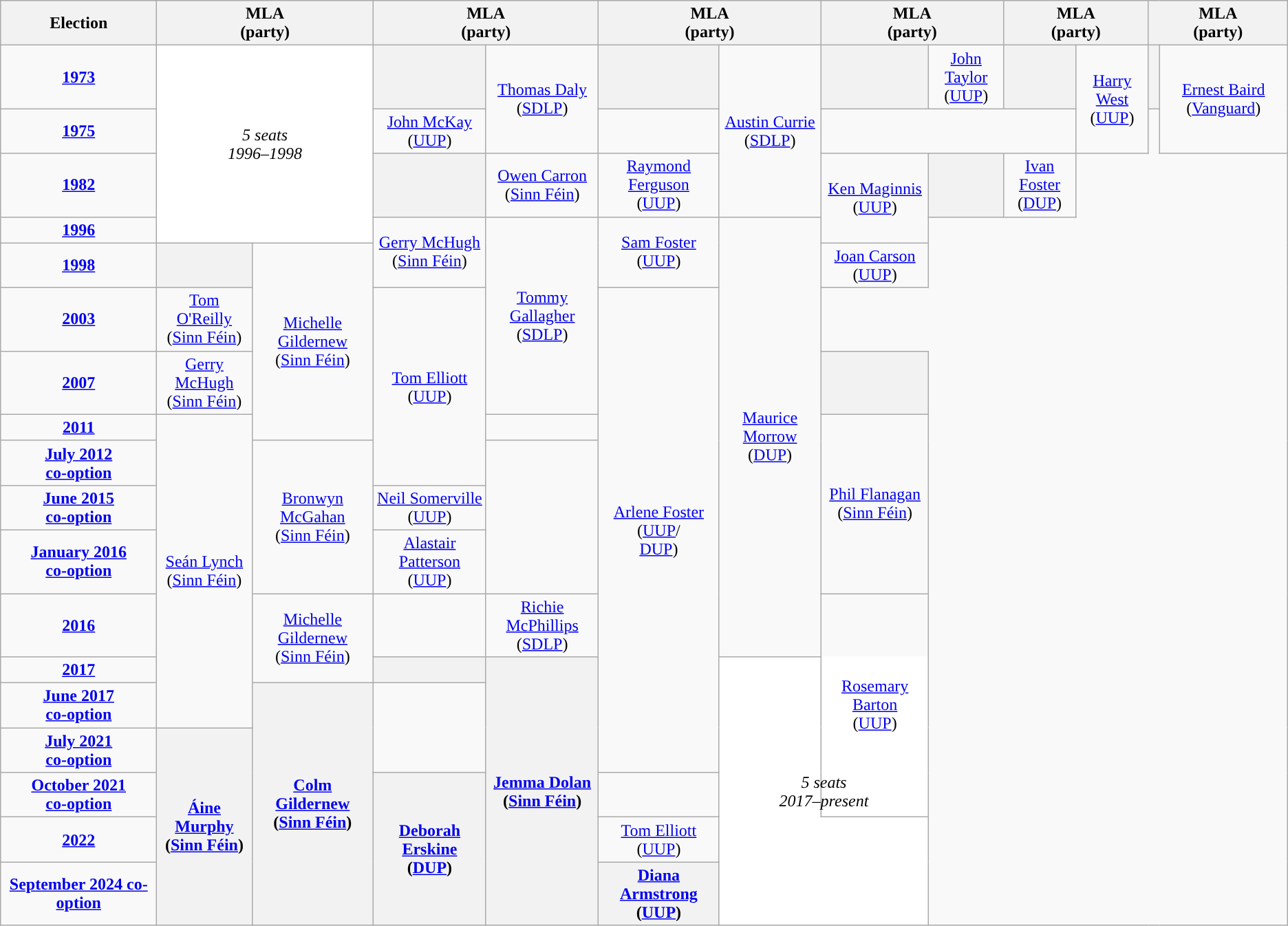<table class="wikitable" style="text-align:center">
<tr>
<th>Election</th>
<th scope="col" width="150" colspan = "2">MLA<br> (party)</th>
<th scope="col" width="150" colspan = "2">MLA<br> (party)</th>
<th scope="col" width="150" colspan = "2">MLA<br> (party)</th>
<th scope="col" width="150" colspan = "2">MLA<br> (party)</th>
<th scope="col" width="150" colspan = "2">MLA<br> (party)</th>
<th scope="col" width="150" colspan = "2">MLA<br> (party)</th>
</tr>
<tr>
<td><strong><a href='#'>1973</a></strong></td>
<td style="background-color:#FFFFFF" rowspan=4 colspan=2><em>5 seats<br>1996–1998</em></td>
<th style="background-color: "></th>
<td rowspan=2><a href='#'>Thomas Daly</a><br>(<a href='#'>SDLP</a>)</td>
<th style="background-color: "></th>
<td rowspan=3><a href='#'>Austin Currie</a><br>(<a href='#'>SDLP</a>)</td>
<th style="background-color: "></th>
<td><a href='#'>John Taylor</a><br>(<a href='#'>UUP</a>)</td>
<th style="background-color: "></th>
<td rowspan=2><a href='#'>Harry West</a><br>(<a href='#'>UUP</a>)</td>
<th style="background-color: "></th>
<td rowspan=2><a href='#'>Ernest Baird</a><br>(<a href='#'>Vanguard</a>)</td>
</tr>
<tr>
<td><strong><a href='#'>1975</a></strong></td>
<td><a href='#'>John McKay</a><br>(<a href='#'>UUP</a>)</td>
</tr>
<tr>
<td><strong><a href='#'>1982</a></strong></td>
<th style="background-color: "></th>
<td><a href='#'>Owen Carron</a><br>(<a href='#'>Sinn Féin</a>)</td>
<td><a href='#'>Raymond Ferguson</a><br>(<a href='#'>UUP</a>)</td>
<td rowspan=2><a href='#'>Ken Maginnis</a><br>(<a href='#'>UUP</a>)</td>
<th style="background-color: "></th>
<td><a href='#'>Ivan Foster</a><br>(<a href='#'>DUP</a>)</td>
</tr>
<tr>
<td><strong><a href='#'>1996</a></strong></td>
<td rowspan=2><a href='#'>Gerry McHugh</a><br>(<a href='#'>Sinn Féin</a>)</td>
<td rowspan=4><a href='#'>Tommy Gallagher</a><br>(<a href='#'>SDLP</a>)</td>
<td rowspan=2><a href='#'>Sam Foster</a><br>(<a href='#'>UUP</a>)</td>
<td rowspan=9><a href='#'>Maurice Morrow</a><br>(<a href='#'>DUP</a>)</td>
</tr>
<tr>
<td><strong><a href='#'>1998</a></strong></td>
<th style="background-color: "></th>
<td rowspan=4><a href='#'>Michelle Gildernew</a><br>(<a href='#'>Sinn Féin</a>)</td>
<td><a href='#'>Joan Carson</a><br>(<a href='#'>UUP</a>)</td>
</tr>
<tr>
<td><strong><a href='#'>2003</a></strong></td>
<td><a href='#'>Tom O'Reilly</a><br>(<a href='#'>Sinn Féin</a>)</td>
<td rowspan=4><a href='#'>Tom Elliott</a><br>(<a href='#'>UUP</a>)</td>
<td rowspan=10><a href='#'>Arlene Foster</a><br>(<a href='#'>UUP</a>/<br><a href='#'>DUP</a>)</td>
</tr>
<tr>
<td><strong><a href='#'>2007</a></strong></td>
<td><a href='#'>Gerry McHugh</a><br>(<a href='#'>Sinn Féin</a>)</td>
<th style="background-color: "></th>
</tr>
<tr>
<td><strong><a href='#'>2011</a></strong></td>
<td rowspan=7><a href='#'>Seán Lynch</a><br>(<a href='#'>Sinn Féin</a>)</td>
<td style="background-color: "></td>
<td rowspan=4><a href='#'>Phil Flanagan</a><br>(<a href='#'>Sinn Féin</a>)</td>
</tr>
<tr>
<td><strong><a href='#'>July 2012<br>co-option</a></strong></td>
<td rowspan=3><a href='#'>Bronwyn McGahan</a><br>(<a href='#'>Sinn Féin</a>)</td>
</tr>
<tr>
<td><strong><a href='#'>June 2015<br>co-option</a></strong></td>
<td><a href='#'>Neil Somerville</a><br>(<a href='#'>UUP</a>)</td>
</tr>
<tr>
<td><strong><a href='#'>January 2016<br>co-option</a></strong></td>
<td><a href='#'>Alastair Patterson</a><br>(<a href='#'>UUP</a>)</td>
</tr>
<tr>
<td><strong><a href='#'>2016</a></strong></td>
<td rowspan=2><a href='#'>Michelle Gildernew</a><br>(<a href='#'>Sinn Féin</a>)</td>
<td style="background-color: "></td>
<td><a href='#'>Richie McPhillips</a><br>(<a href='#'>SDLP</a>)</td>
<td rowspan=5><a href='#'>Rosemary Barton</a><br>(<a href='#'>UUP</a>)</td>
</tr>
<tr>
<td><strong><a href='#'>2017</a></strong></td>
<th style="background-color: "></th>
<th rowspan=6><a href='#'>Jemma Dolan</a><br>(<a href='#'>Sinn Féin</a>)</th>
<td style="background-color:#FFFFFF" colspan=2 rowspan=6><em>5 seats<br>2017–present</em></td>
</tr>
<tr>
<td><strong><a href='#'>June 2017<br>co-option</a></strong></td>
<th rowspan=5><a href='#'>Colm Gildernew</a><br>(<a href='#'>Sinn Féin</a>)</th>
</tr>
<tr>
<td><strong><a href='#'>July 2021<br>co-option</a></strong></td>
<th rowspan=4><a href='#'>Áine Murphy</a><br>(<a href='#'>Sinn Féin</a>)</th>
</tr>
<tr>
<td><strong><a href='#'>October 2021<br>co-option</a></strong></td>
<th rowspan=3><a href='#'>Deborah Erskine</a><br>(<a href='#'>DUP</a>)</th>
</tr>
<tr>
<td><strong><a href='#'>2022</a></strong></td>
<td><a href='#'>Tom Elliott</a><br>(<a href='#'>UUP</a>)</td>
</tr>
<tr>
<td><a href='#'><strong>September 2024 co-option</strong></a></td>
<th rowspan=2><a href='#'>Diana Armstrong</a><br>(<a href='#'>UUP</a>)</th>
</tr>
</table>
